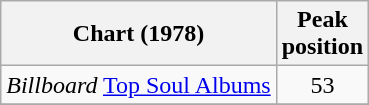<table class="wikitable">
<tr>
<th>Chart (1978)</th>
<th>Peak<br>position</th>
</tr>
<tr>
<td><em>Billboard</em> <a href='#'>Top Soul Albums</a></td>
<td align=center>53</td>
</tr>
<tr>
</tr>
</table>
